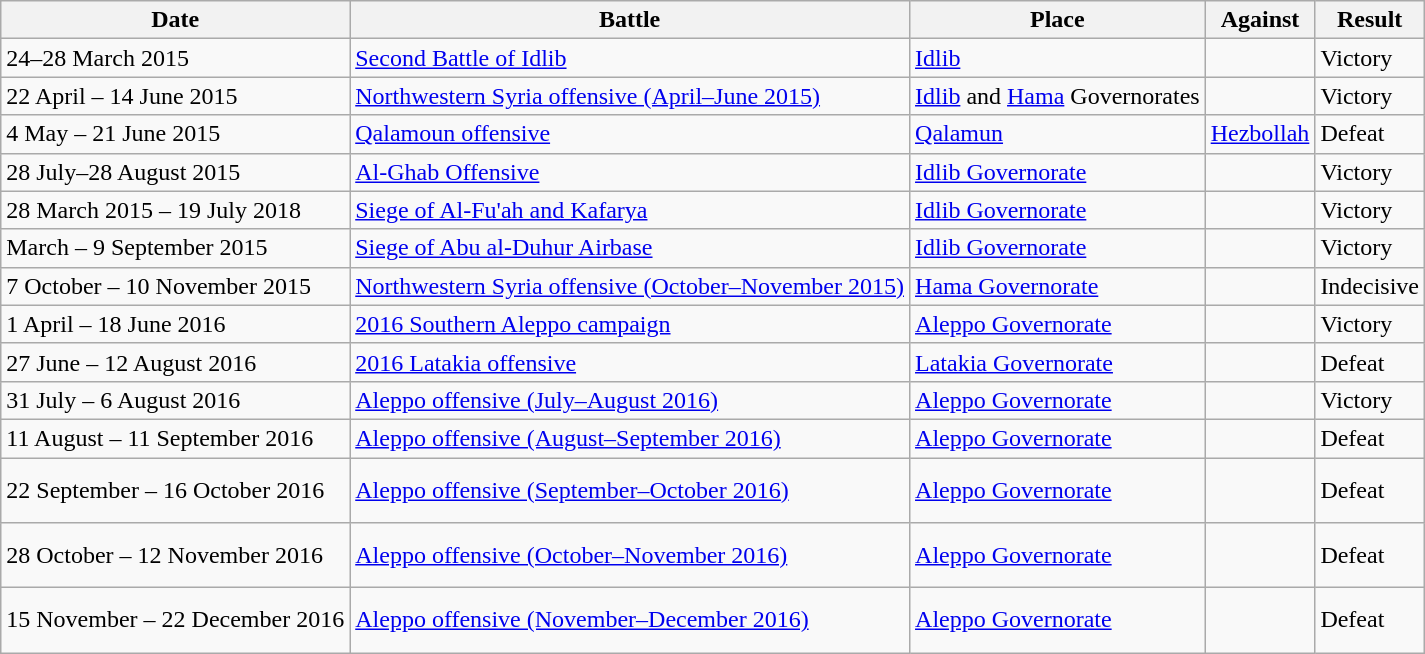<table class="wikitable">
<tr>
<th>Date</th>
<th>Battle</th>
<th>Place</th>
<th>Against</th>
<th>Result</th>
</tr>
<tr>
<td>24–28 March 2015</td>
<td><a href='#'>Second Battle of Idlib</a></td>
<td><a href='#'>Idlib</a></td>
<td></td>
<td>Victory</td>
</tr>
<tr>
<td>22 April – 14 June 2015</td>
<td><a href='#'>Northwestern Syria offensive (April–June 2015)</a></td>
<td><a href='#'>Idlib</a> and <a href='#'>Hama</a> Governorates</td>
<td></td>
<td>Victory</td>
</tr>
<tr>
<td>4 May – 21 June 2015</td>
<td><a href='#'>Qalamoun offensive</a></td>
<td><a href='#'>Qalamun</a></td>
<td> <a href='#'>Hezbollah</a> <br> </td>
<td>Defeat</td>
</tr>
<tr>
<td>28 July–28 August 2015</td>
<td><a href='#'>Al-Ghab Offensive</a></td>
<td><a href='#'>Idlib Governorate</a></td>
<td></td>
<td>Victory</td>
</tr>
<tr>
<td>28 March 2015 – 19 July 2018</td>
<td><a href='#'>Siege of Al-Fu'ah and Kafarya</a></td>
<td><a href='#'>Idlib Governorate</a></td>
<td></td>
<td>Victory</td>
</tr>
<tr>
<td>March – 9 September 2015</td>
<td><a href='#'>Siege of Abu al-Duhur Airbase</a></td>
<td><a href='#'>Idlib Governorate</a></td>
<td></td>
<td>Victory</td>
</tr>
<tr>
<td>7 October – 10 November 2015</td>
<td><a href='#'>Northwestern Syria offensive (October–November 2015)</a></td>
<td><a href='#'>Hama Governorate</a></td>
<td></td>
<td>Indecisive</td>
</tr>
<tr>
<td>1 April – 18 June 2016</td>
<td><a href='#'>2016 Southern Aleppo campaign</a></td>
<td><a href='#'>Aleppo Governorate</a></td>
<td></td>
<td>Victory</td>
</tr>
<tr>
<td>27 June – 12 August 2016</td>
<td><a href='#'>2016 Latakia offensive</a></td>
<td><a href='#'>Latakia Governorate</a></td>
<td></td>
<td>Defeat</td>
</tr>
<tr>
<td>31 July – 6 August 2016</td>
<td><a href='#'>Aleppo offensive (July–August 2016)</a></td>
<td><a href='#'>Aleppo Governorate</a></td>
<td></td>
<td>Victory</td>
</tr>
<tr>
<td>11 August – 11 September 2016</td>
<td><a href='#'>Aleppo offensive (August–September 2016)</a></td>
<td><a href='#'>Aleppo Governorate</a></td>
<td></td>
<td>Defeat</td>
</tr>
<tr>
<td>22 September – 16 October 2016</td>
<td><a href='#'>Aleppo offensive (September–October 2016)</a></td>
<td><a href='#'>Aleppo Governorate</a></td>
<td><br><br></td>
<td>Defeat</td>
</tr>
<tr>
<td>28 October – 12 November 2016</td>
<td><a href='#'>Aleppo offensive (October–November 2016)</a></td>
<td><a href='#'>Aleppo Governorate</a></td>
<td><br><br></td>
<td>Defeat</td>
</tr>
<tr>
<td>15 November – 22 December 2016</td>
<td><a href='#'>Aleppo offensive (November–December 2016)</a></td>
<td><a href='#'>Aleppo Governorate</a></td>
<td><br><br></td>
<td>Defeat</td>
</tr>
</table>
